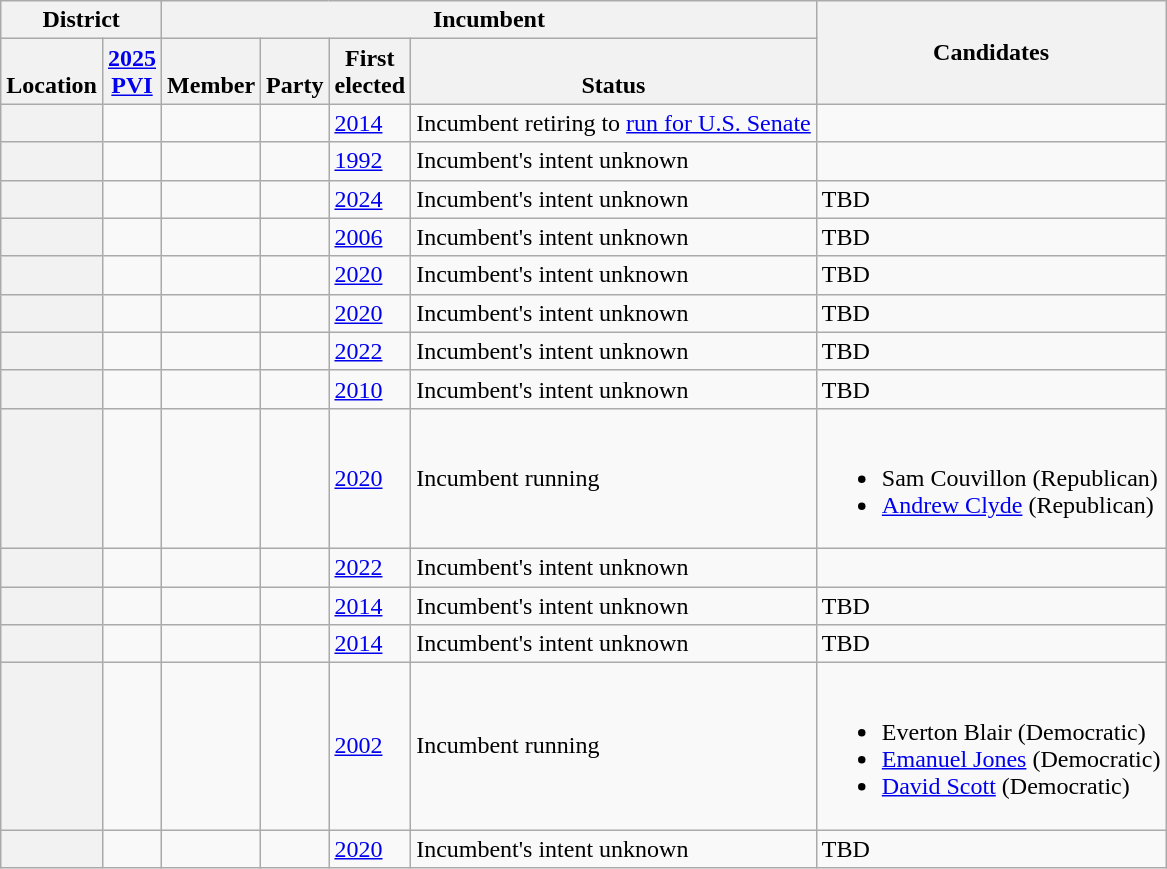<table class="wikitable sortable">
<tr>
<th colspan=2>District</th>
<th colspan=4>Incumbent</th>
<th rowspan=2 class="unsortable">Candidates</th>
</tr>
<tr valign=bottom>
<th>Location</th>
<th><a href='#'>2025<br>PVI</a></th>
<th>Member</th>
<th>Party</th>
<th>First<br>elected</th>
<th>Status</th>
</tr>
<tr>
<th></th>
<td></td>
<td></td>
<td></td>
<td><a href='#'>2014</a></td>
<td>Incumbent retiring to <a href='#'>run for U.S. Senate</a></td>
<td></td>
</tr>
<tr>
<th></th>
<td></td>
<td></td>
<td></td>
<td><a href='#'>1992</a></td>
<td>Incumbent's intent unknown</td>
<td></td>
</tr>
<tr>
<th></th>
<td></td>
<td></td>
<td></td>
<td><a href='#'>2024</a></td>
<td>Incumbent's intent unknown</td>
<td>TBD</td>
</tr>
<tr>
<th></th>
<td></td>
<td></td>
<td></td>
<td><a href='#'>2006</a></td>
<td>Incumbent's intent unknown</td>
<td>TBD</td>
</tr>
<tr>
<th></th>
<td></td>
<td></td>
<td></td>
<td><a href='#'>2020</a></td>
<td>Incumbent's intent unknown</td>
<td>TBD</td>
</tr>
<tr>
<th></th>
<td></td>
<td></td>
<td></td>
<td><a href='#'>2020</a></td>
<td>Incumbent's intent unknown</td>
<td>TBD</td>
</tr>
<tr>
<th></th>
<td></td>
<td></td>
<td></td>
<td><a href='#'>2022</a></td>
<td>Incumbent's intent unknown</td>
<td>TBD</td>
</tr>
<tr>
<th></th>
<td></td>
<td></td>
<td></td>
<td><a href='#'>2010</a></td>
<td>Incumbent's intent unknown</td>
<td>TBD</td>
</tr>
<tr>
<th></th>
<td></td>
<td></td>
<td></td>
<td><a href='#'>2020</a></td>
<td>Incumbent running</td>
<td><br><ul><li>Sam Couvillon (Republican)</li><li><a href='#'>Andrew Clyde</a> (Republican)</li></ul></td>
</tr>
<tr>
<th></th>
<td></td>
<td></td>
<td></td>
<td><a href='#'>2022</a></td>
<td>Incumbent's intent unknown</td>
<td></td>
</tr>
<tr>
<th></th>
<td></td>
<td></td>
<td></td>
<td><a href='#'>2014</a></td>
<td>Incumbent's intent unknown</td>
<td>TBD</td>
</tr>
<tr>
<th></th>
<td></td>
<td></td>
<td></td>
<td><a href='#'>2014</a></td>
<td>Incumbent's intent unknown</td>
<td>TBD</td>
</tr>
<tr>
<th></th>
<td></td>
<td></td>
<td></td>
<td><a href='#'>2002</a></td>
<td>Incumbent running</td>
<td><br><ul><li>Everton Blair (Democratic)</li><li><a href='#'>Emanuel Jones</a> (Democratic)</li><li><a href='#'>David Scott</a> (Democratic)</li></ul></td>
</tr>
<tr>
<th></th>
<td></td>
<td></td>
<td></td>
<td><a href='#'>2020</a></td>
<td>Incumbent's intent unknown</td>
<td>TBD</td>
</tr>
</table>
